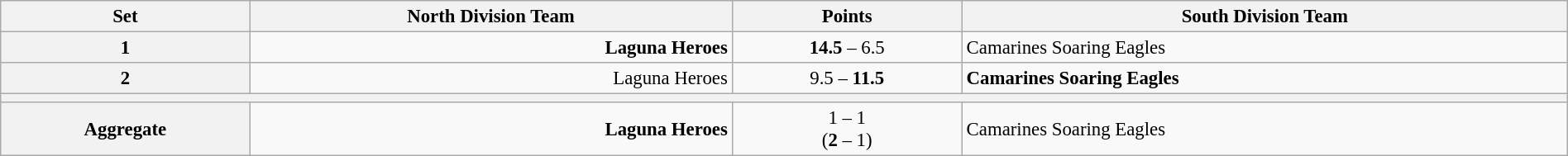<table class="wikitable" style="text-align: center; font-size:95%;" width=100%>
<tr>
<th>Set</th>
<th>North Division Team</th>
<th>Points</th>
<th>South Division Team</th>
</tr>
<tr>
<th>1</th>
<td align=right><strong>Laguna Heroes</strong></td>
<td><strong>14.5</strong> – 6.5</td>
<td align=left>Camarines Soaring Eagles</td>
</tr>
<tr>
<th>2</th>
<td align=right>Laguna Heroes</td>
<td>9.5 – <strong>11.5</strong></td>
<td align=left><strong>Camarines Soaring Eagles</strong></td>
</tr>
<tr>
<th colspan=4></th>
</tr>
<tr>
<th>Aggregate</th>
<td align=right><strong>Laguna Heroes</strong></td>
<td>1 – 1<br>(<strong>2</strong> – 1)</td>
<td align=left>Camarines Soaring Eagles</td>
</tr>
</table>
